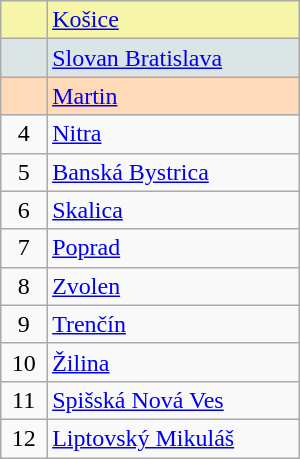<table class="wikitable" style="width:200px;">
<tr style="background:#F7F6A8;">
<td align=center></td>
<td><a href='#'>Košice</a></td>
</tr>
<tr style="background:#DCE5E5;">
<td align=center></td>
<td><a href='#'>Slovan Bratislava</a></td>
</tr>
<tr style="background:#FFDAB9;">
<td align=center></td>
<td><a href='#'>Martin</a></td>
</tr>
<tr>
<td align=center>4</td>
<td><a href='#'>Nitra</a></td>
</tr>
<tr>
<td align=center>5</td>
<td><a href='#'>Banská Bystrica</a></td>
</tr>
<tr>
<td align=center>6</td>
<td><a href='#'>Skalica</a></td>
</tr>
<tr>
<td align=center>7</td>
<td><a href='#'>Poprad</a></td>
</tr>
<tr>
<td align=center>8</td>
<td><a href='#'>Zvolen</a></td>
</tr>
<tr>
<td align=center>9</td>
<td><a href='#'>Trenčín</a></td>
</tr>
<tr>
<td align=center>10</td>
<td><a href='#'>Žilina</a></td>
</tr>
<tr>
<td align=center>11</td>
<td><a href='#'>Spišská Nová Ves</a></td>
</tr>
<tr>
<td align=center>12</td>
<td><a href='#'>Liptovský Mikuláš</a></td>
</tr>
</table>
